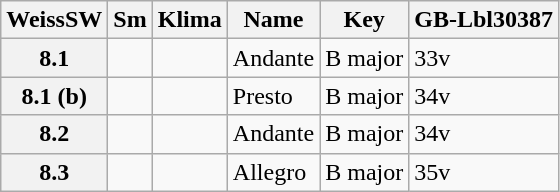<table border="1" class="wikitable sortable">
<tr>
<th data-sort-type="number">WeissSW</th>
<th>Sm</th>
<th>Klima</th>
<th class="unsortable">Name</th>
<th class="unsortable">Key</th>
<th>GB-Lbl30387</th>
</tr>
<tr>
<th data-sort-value="1">8.1</th>
<td></td>
<td></td>
<td>Andante</td>
<td>B major</td>
<td>33v</td>
</tr>
<tr>
<th data-sort-value="1 (b)">8.1 (b)</th>
<td></td>
<td></td>
<td>Presto</td>
<td>B major</td>
<td>34v</td>
</tr>
<tr>
<th data-sort-value="2">8.2</th>
<td></td>
<td></td>
<td>Andante</td>
<td>B major</td>
<td>34v</td>
</tr>
<tr>
<th data-sort-value="3">8.3</th>
<td></td>
<td></td>
<td>Allegro</td>
<td>B major</td>
<td>35v</td>
</tr>
</table>
